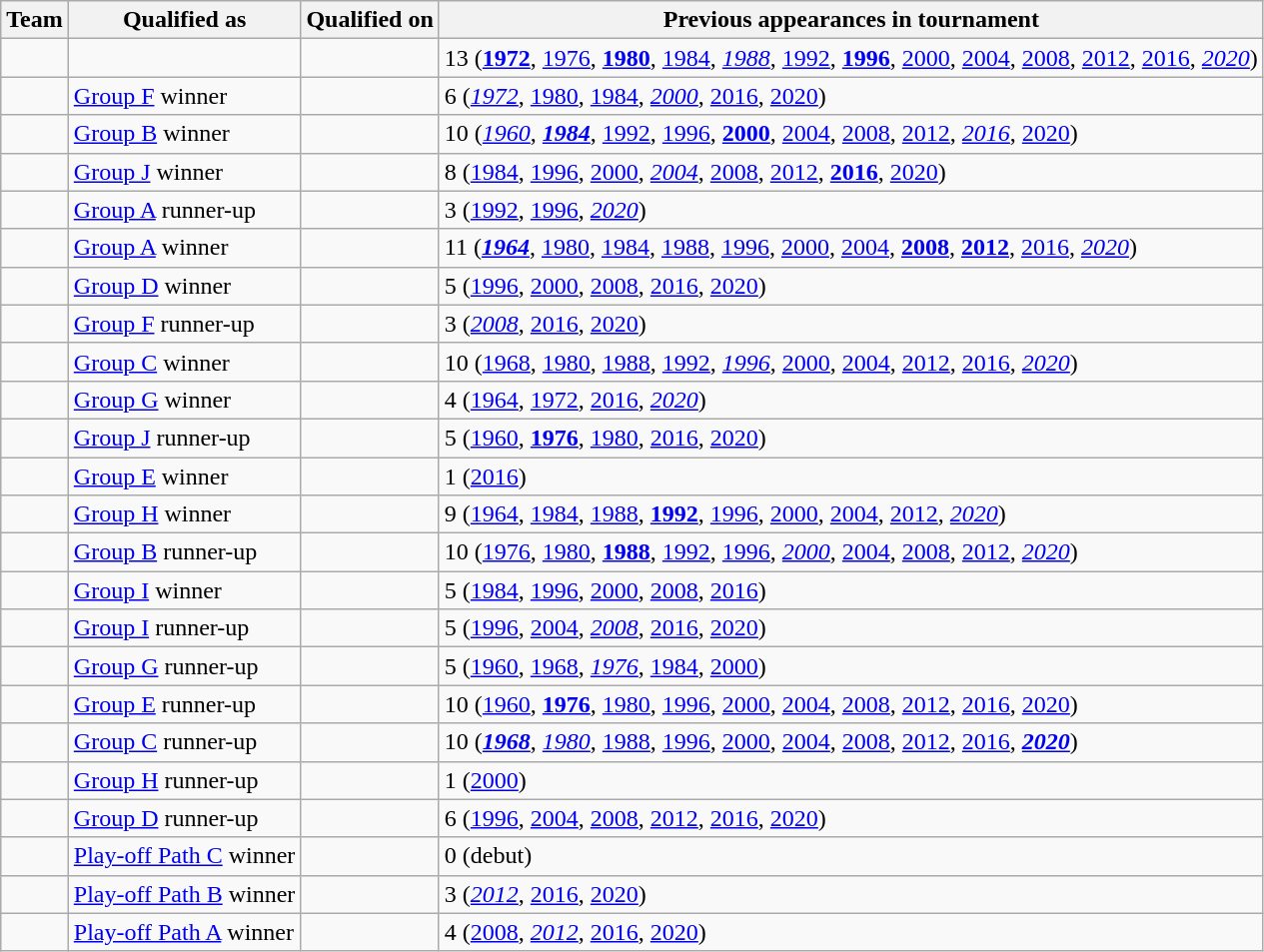<table class="wikitable sortable">
<tr>
<th>Team</th>
<th>Qualified as</th>
<th>Qualified on</th>
<th data-sort-type="number">Previous appearances in tournament</th>
</tr>
<tr>
<td></td>
<td></td>
<td></td>
<td>13 (<strong><a href='#'>1972</a></strong>, <a href='#'>1976</a>, <strong><a href='#'>1980</a></strong>, <a href='#'>1984</a>, <em><a href='#'>1988</a></em>, <a href='#'>1992</a>, <strong><a href='#'>1996</a></strong>, <a href='#'>2000</a>, <a href='#'>2004</a>, <a href='#'>2008</a>, <a href='#'>2012</a>, <a href='#'>2016</a>, <em><a href='#'>2020</a></em>)</td>
</tr>
<tr>
<td></td>
<td><a href='#'>Group F</a> winner</td>
<td></td>
<td>6 (<em><a href='#'>1972</a></em>, <a href='#'>1980</a>, <a href='#'>1984</a>, <em><a href='#'>2000</a></em>, <a href='#'>2016</a>, <a href='#'>2020</a>)</td>
</tr>
<tr>
<td></td>
<td><a href='#'>Group B</a> winner</td>
<td></td>
<td>10 (<em><a href='#'>1960</a></em>, <strong><em><a href='#'>1984</a></em></strong>, <a href='#'>1992</a>, <a href='#'>1996</a>, <strong><a href='#'>2000</a></strong>, <a href='#'>2004</a>, <a href='#'>2008</a>, <a href='#'>2012</a>, <em><a href='#'>2016</a></em>, <a href='#'>2020</a>)</td>
</tr>
<tr>
<td></td>
<td><a href='#'>Group J</a> winner</td>
<td></td>
<td>8 (<a href='#'>1984</a>, <a href='#'>1996</a>, <a href='#'>2000</a>, <em><a href='#'>2004</a></em>, <a href='#'>2008</a>, <a href='#'>2012</a>, <strong><a href='#'>2016</a></strong>, <a href='#'>2020</a>)</td>
</tr>
<tr>
<td></td>
<td><a href='#'>Group A</a> runner-up</td>
<td></td>
<td>3 (<a href='#'>1992</a>, <a href='#'>1996</a>, <em><a href='#'>2020</a></em>)</td>
</tr>
<tr>
<td></td>
<td><a href='#'>Group A</a> winner</td>
<td></td>
<td>11 (<strong><em><a href='#'>1964</a></em></strong>, <a href='#'>1980</a>, <a href='#'>1984</a>, <a href='#'>1988</a>, <a href='#'>1996</a>, <a href='#'>2000</a>, <a href='#'>2004</a>, <strong><a href='#'>2008</a></strong>, <strong><a href='#'>2012</a></strong>, <a href='#'>2016</a>, <em><a href='#'>2020</a></em>)</td>
</tr>
<tr>
<td></td>
<td><a href='#'>Group D</a> winner</td>
<td></td>
<td>5 (<a href='#'>1996</a>, <a href='#'>2000</a>, <a href='#'>2008</a>, <a href='#'>2016</a>, <a href='#'>2020</a>)</td>
</tr>
<tr>
<td></td>
<td><a href='#'>Group F</a> runner-up</td>
<td></td>
<td>3 (<em><a href='#'>2008</a></em>, <a href='#'>2016</a>, <a href='#'>2020</a>)</td>
</tr>
<tr>
<td></td>
<td><a href='#'>Group C</a> winner</td>
<td></td>
<td>10 (<a href='#'>1968</a>, <a href='#'>1980</a>, <a href='#'>1988</a>, <a href='#'>1992</a>, <em><a href='#'>1996</a></em>, <a href='#'>2000</a>, <a href='#'>2004</a>, <a href='#'>2012</a>, <a href='#'>2016</a>, <em><a href='#'>2020</a></em>)</td>
</tr>
<tr>
<td></td>
<td><a href='#'>Group G</a> winner</td>
<td></td>
<td>4 (<a href='#'>1964</a>, <a href='#'>1972</a>, <a href='#'>2016</a>, <em><a href='#'>2020</a></em>)</td>
</tr>
<tr>
<td></td>
<td><a href='#'>Group J</a> runner-up</td>
<td></td>
<td>5 (<a href='#'>1960</a>, <strong><a href='#'>1976</a></strong>, <a href='#'>1980</a>, <a href='#'>2016</a>, <a href='#'>2020</a>)</td>
</tr>
<tr>
<td></td>
<td><a href='#'>Group E</a> winner</td>
<td></td>
<td>1 (<a href='#'>2016</a>)</td>
</tr>
<tr>
<td></td>
<td><a href='#'>Group H</a> winner</td>
<td></td>
<td>9 (<a href='#'>1964</a>, <a href='#'>1984</a>, <a href='#'>1988</a>, <strong><a href='#'>1992</a></strong>, <a href='#'>1996</a>, <a href='#'>2000</a>, <a href='#'>2004</a>, <a href='#'>2012</a>, <em><a href='#'>2020</a></em>)</td>
</tr>
<tr>
<td></td>
<td><a href='#'>Group B</a> runner-up</td>
<td></td>
<td>10 (<a href='#'>1976</a>, <a href='#'>1980</a>, <strong><a href='#'>1988</a></strong>, <a href='#'>1992</a>, <a href='#'>1996</a>, <em><a href='#'>2000</a></em>, <a href='#'>2004</a>, <a href='#'>2008</a>, <a href='#'>2012</a>, <em><a href='#'>2020</a></em>)</td>
</tr>
<tr>
<td></td>
<td><a href='#'>Group I</a> winner</td>
<td></td>
<td>5 (<a href='#'>1984</a>, <a href='#'>1996</a>, <a href='#'>2000</a>, <a href='#'>2008</a>, <a href='#'>2016</a>)</td>
</tr>
<tr>
<td></td>
<td><a href='#'>Group I</a> runner-up</td>
<td></td>
<td>5 (<a href='#'>1996</a>, <a href='#'>2004</a>, <em><a href='#'>2008</a></em>, <a href='#'>2016</a>, <a href='#'>2020</a>)</td>
</tr>
<tr>
<td></td>
<td><a href='#'>Group G</a> runner-up</td>
<td></td>
<td>5 (<a href='#'>1960</a>, <a href='#'>1968</a>, <em><a href='#'>1976</a></em>, <a href='#'>1984</a>, <a href='#'>2000</a>)</td>
</tr>
<tr>
<td></td>
<td><a href='#'>Group E</a> runner-up</td>
<td></td>
<td>10 (<a href='#'>1960</a>, <strong><a href='#'>1976</a></strong>, <a href='#'>1980</a>, <a href='#'>1996</a>, <a href='#'>2000</a>, <a href='#'>2004</a>, <a href='#'>2008</a>, <a href='#'>2012</a>, <a href='#'>2016</a>, <a href='#'>2020</a>)</td>
</tr>
<tr>
<td></td>
<td><a href='#'>Group C</a> runner-up</td>
<td></td>
<td>10 (<strong><em><a href='#'>1968</a></em></strong>, <em><a href='#'>1980</a></em>, <a href='#'>1988</a>, <a href='#'>1996</a>, <a href='#'>2000</a>, <a href='#'>2004</a>, <a href='#'>2008</a>, <a href='#'>2012</a>, <a href='#'>2016</a>, <strong><em><a href='#'>2020</a></em></strong>)</td>
</tr>
<tr>
<td></td>
<td><a href='#'>Group H</a> runner-up</td>
<td></td>
<td>1 (<a href='#'>2000</a>)</td>
</tr>
<tr>
<td></td>
<td><a href='#'>Group D</a> runner-up</td>
<td></td>
<td>6 (<a href='#'>1996</a>, <a href='#'>2004</a>, <a href='#'>2008</a>, <a href='#'>2012</a>, <a href='#'>2016</a>, <a href='#'>2020</a>)</td>
</tr>
<tr>
<td></td>
<td><a href='#'>Play-off Path C</a> winner</td>
<td></td>
<td>0 (debut)</td>
</tr>
<tr>
<td></td>
<td><a href='#'>Play-off Path B</a> winner</td>
<td></td>
<td>3 (<em><a href='#'>2012</a></em>, <a href='#'>2016</a>, <a href='#'>2020</a>)</td>
</tr>
<tr>
<td></td>
<td><a href='#'>Play-off Path A</a> winner</td>
<td></td>
<td>4 (<a href='#'>2008</a>, <em><a href='#'>2012</a></em>, <a href='#'>2016</a>, <a href='#'>2020</a>)</td>
</tr>
</table>
